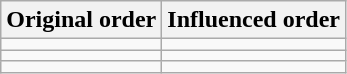<table class="wikitable">
<tr>
<th>Original order</th>
<th>Influenced order</th>
</tr>
<tr>
<td></td>
<td></td>
</tr>
<tr>
<td></td>
<td></td>
</tr>
<tr>
<td></td>
<td></td>
</tr>
</table>
